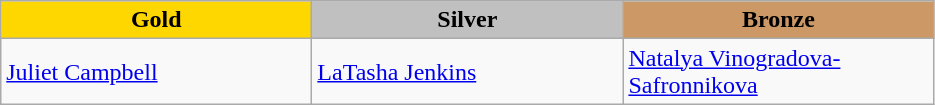<table class="wikitable" style="text-align:left">
<tr align="center">
<td width=200 bgcolor=gold><strong>Gold</strong></td>
<td width=200 bgcolor=silver><strong>Silver</strong></td>
<td width=200 bgcolor=CC9966><strong>Bronze</strong></td>
</tr>
<tr>
<td><a href='#'>Juliet Campbell</a><br><em></em></td>
<td><a href='#'>LaTasha Jenkins</a><br><em></em></td>
<td><a href='#'>Natalya Vinogradova-Safronnikova</a><br><em></em></td>
</tr>
</table>
